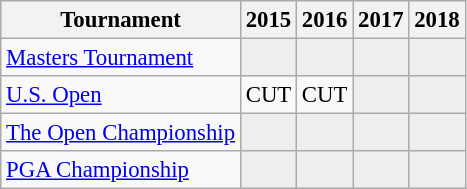<table class="wikitable" style="font-size:95%;text-align:center;">
<tr>
<th>Tournament</th>
<th>2015</th>
<th>2016</th>
<th>2017</th>
<th>2018</th>
</tr>
<tr>
<td align=left><a href='#'>Masters Tournament</a></td>
<td style="background:#eeeeee;"></td>
<td style="background:#eeeeee;"></td>
<td style="background:#eeeeee;"></td>
<td style="background:#eeeeee;"></td>
</tr>
<tr>
<td align=left><a href='#'>U.S. Open</a></td>
<td>CUT</td>
<td>CUT</td>
<td style="background:#eeeeee;"></td>
<td style="background:#eeeeee;"></td>
</tr>
<tr>
<td align=left><a href='#'>The Open Championship</a></td>
<td style="background:#eeeeee;"></td>
<td style="background:#eeeeee;"></td>
<td style="background:#eeeeee;"></td>
<td style="background:#eeeeee;"></td>
</tr>
<tr>
<td align=left><a href='#'>PGA Championship</a></td>
<td style="background:#eeeeee;"></td>
<td style="background:#eeeeee;"></td>
<td style="background:#eeeeee;"></td>
<td style="background:#eeeeee;"></td>
</tr>
</table>
